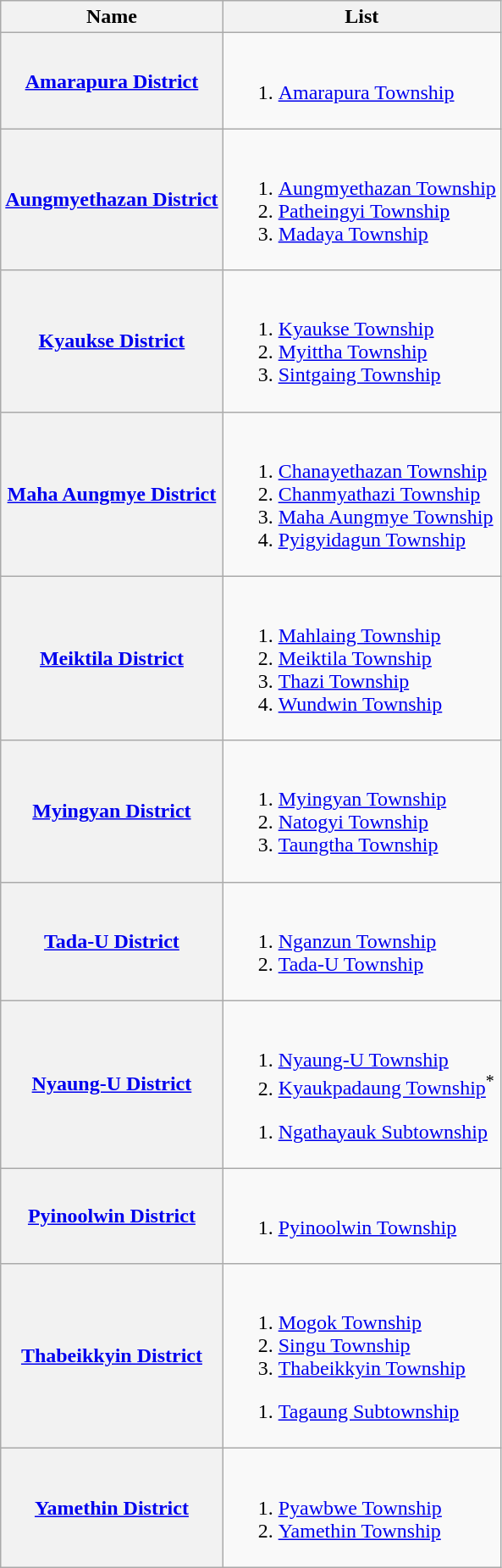<table class=wikitable>
<tr>
<th>Name</th>
<th>List</th>
</tr>
<tr>
<th><a href='#'>Amarapura District</a></th>
<td><br><ol><li><a href='#'>Amarapura Township</a></li></ol></td>
</tr>
<tr>
<th><a href='#'>Aungmyethazan District</a></th>
<td><br><ol><li><a href='#'>Aungmyethazan Township</a></li><li><a href='#'>Patheingyi Township</a></li><li><a href='#'>Madaya Township</a></li></ol></td>
</tr>
<tr>
<th><a href='#'>Kyaukse District</a></th>
<td><br><ol><li><a href='#'>Kyaukse Township</a></li><li><a href='#'>Myittha Township</a></li><li><a href='#'>Sintgaing Township</a></li></ol></td>
</tr>
<tr>
<th><a href='#'>Maha Aungmye District</a></th>
<td><br><ol><li><a href='#'>Chanayethazan Township</a></li><li><a href='#'>Chanmyathazi Township</a></li><li><a href='#'>Maha Aungmye Township</a></li><li><a href='#'>Pyigyidagun Township</a></li></ol></td>
</tr>
<tr>
<th><a href='#'>Meiktila District</a></th>
<td><br><ol><li><a href='#'>Mahlaing Township</a></li><li><a href='#'>Meiktila Township</a></li><li><a href='#'>Thazi Township</a></li><li><a href='#'>Wundwin Township</a></li></ol></td>
</tr>
<tr>
<th><a href='#'>Myingyan District</a></th>
<td><br><ol><li><a href='#'>Myingyan Township</a></li><li><a href='#'>Natogyi Township</a></li><li><a href='#'>Taungtha Township</a></li></ol></td>
</tr>
<tr>
<th><a href='#'>Tada-U District</a></th>
<td><br><ol><li><a href='#'>Nganzun Township</a></li><li><a href='#'>Tada-U Township</a></li></ol></td>
</tr>
<tr>
<th><a href='#'>Nyaung-U District</a></th>
<td><br>
<ol><li><a href='#'>Nyaung-U Township</a></li><li><a href='#'>Kyaukpadaung Township</a><sup>*</sup> </li></ol><ol><li><a href='#'>Ngathayauk Subtownship</a></li></ol></td>
</tr>
<tr>
<th><a href='#'>Pyinoolwin District</a></th>
<td><br><ol><li><a href='#'>Pyinoolwin Township</a></li></ol></td>
</tr>
<tr>
<th><a href='#'>Thabeikkyin District</a></th>
<td><br>
<ol><li><a href='#'>Mogok Township</a></li><li><a href='#'>Singu Township</a></li><li><a href='#'>Thabeikkyin Township</a></li></ol><ol><li><a href='#'>Tagaung Subtownship</a></li></ol></td>
</tr>
<tr>
<th><a href='#'>Yamethin District</a></th>
<td><br><ol><li><a href='#'>Pyawbwe Township</a></li><li><a href='#'>Yamethin Township</a></li></ol></td>
</tr>
</table>
